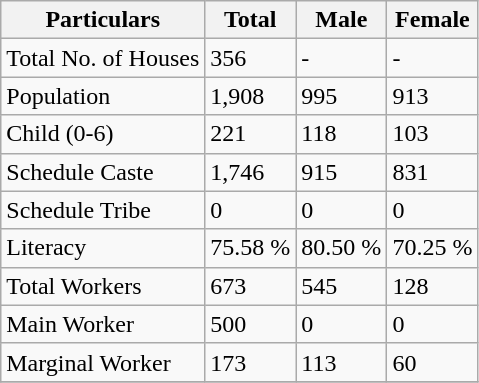<table class="wikitable sortable">
<tr>
<th>Particulars</th>
<th>Total</th>
<th>Male</th>
<th>Female</th>
</tr>
<tr>
<td>Total No. of Houses</td>
<td>356</td>
<td>-</td>
<td>-</td>
</tr>
<tr>
<td>Population</td>
<td>1,908</td>
<td>995</td>
<td>913</td>
</tr>
<tr>
<td>Child (0-6)</td>
<td>221</td>
<td>118</td>
<td>103</td>
</tr>
<tr>
<td>Schedule Caste</td>
<td>1,746</td>
<td>915</td>
<td>831</td>
</tr>
<tr>
<td>Schedule Tribe</td>
<td>0</td>
<td>0</td>
<td>0</td>
</tr>
<tr>
<td>Literacy</td>
<td>75.58 %</td>
<td>80.50 %</td>
<td>70.25 %</td>
</tr>
<tr>
<td>Total Workers</td>
<td>673</td>
<td>545</td>
<td>128</td>
</tr>
<tr>
<td>Main Worker</td>
<td>500</td>
<td>0</td>
<td>0</td>
</tr>
<tr>
<td>Marginal Worker</td>
<td>173</td>
<td>113</td>
<td>60</td>
</tr>
<tr>
</tr>
</table>
